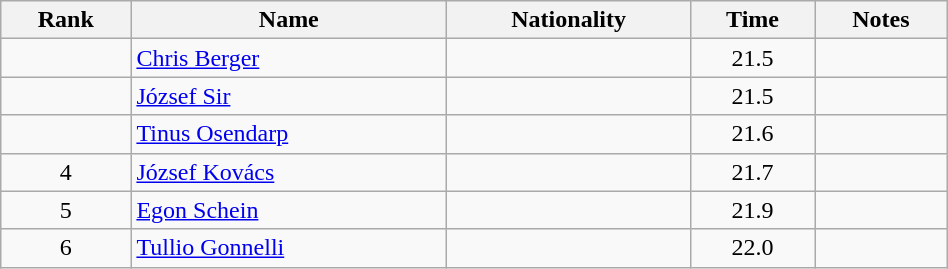<table class="wikitable sortable" style="text-align:center;width: 50%">
<tr>
<th>Rank</th>
<th>Name</th>
<th>Nationality</th>
<th>Time</th>
<th>Notes</th>
</tr>
<tr>
<td></td>
<td align=left><a href='#'>Chris Berger</a></td>
<td align=left></td>
<td>21.5</td>
<td></td>
</tr>
<tr>
<td></td>
<td align=left><a href='#'>József Sir</a></td>
<td align=left></td>
<td>21.5</td>
<td></td>
</tr>
<tr>
<td></td>
<td align=left><a href='#'>Tinus Osendarp</a></td>
<td align=left></td>
<td>21.6</td>
<td></td>
</tr>
<tr>
<td>4</td>
<td align=left><a href='#'>József Kovács</a></td>
<td align=left></td>
<td>21.7</td>
<td></td>
</tr>
<tr>
<td>5</td>
<td align=left><a href='#'>Egon Schein</a></td>
<td align=left></td>
<td>21.9</td>
<td></td>
</tr>
<tr>
<td>6</td>
<td align=left><a href='#'>Tullio Gonnelli</a></td>
<td align=left></td>
<td>22.0</td>
<td></td>
</tr>
</table>
